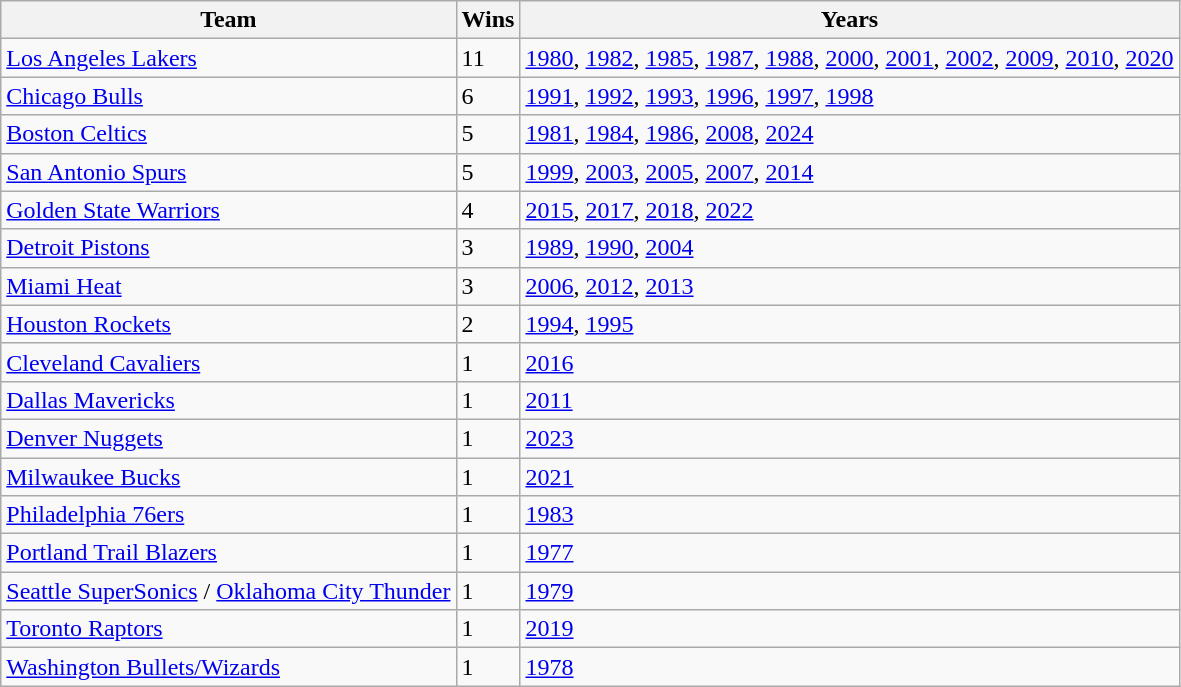<table class="wikitable sortable">
<tr>
<th>Team</th>
<th>Wins</th>
<th>Years</th>
</tr>
<tr>
<td><a href='#'>Los Angeles Lakers</a></td>
<td>11</td>
<td><a href='#'>1980</a>, <a href='#'>1982</a>, <a href='#'>1985</a>, <a href='#'>1987</a>, <a href='#'>1988</a>, <a href='#'>2000</a>, <a href='#'>2001</a>, <a href='#'>2002</a>, <a href='#'>2009</a>, <a href='#'>2010</a>, <a href='#'>2020</a></td>
</tr>
<tr>
<td><a href='#'>Chicago Bulls</a></td>
<td>6</td>
<td><a href='#'>1991</a>, <a href='#'>1992</a>, <a href='#'>1993</a>, <a href='#'>1996</a>, <a href='#'>1997</a>, <a href='#'>1998</a></td>
</tr>
<tr>
<td><a href='#'>Boston Celtics</a></td>
<td>5</td>
<td><a href='#'>1981</a>, <a href='#'>1984</a>, <a href='#'>1986</a>, <a href='#'>2008</a>, <a href='#'>2024</a></td>
</tr>
<tr>
<td><a href='#'>San Antonio Spurs</a></td>
<td>5</td>
<td><a href='#'>1999</a>, <a href='#'>2003</a>, <a href='#'>2005</a>, <a href='#'>2007</a>, <a href='#'>2014</a></td>
</tr>
<tr>
<td><a href='#'>Golden State Warriors</a></td>
<td>4</td>
<td><a href='#'>2015</a>, <a href='#'>2017</a>, <a href='#'>2018</a>, <a href='#'>2022</a></td>
</tr>
<tr>
<td><a href='#'>Detroit Pistons</a></td>
<td>3</td>
<td><a href='#'>1989</a>, <a href='#'>1990</a>, <a href='#'>2004</a></td>
</tr>
<tr>
<td><a href='#'>Miami Heat</a></td>
<td>3</td>
<td><a href='#'>2006</a>, <a href='#'>2012</a>, <a href='#'>2013</a></td>
</tr>
<tr>
<td><a href='#'>Houston Rockets</a></td>
<td>2</td>
<td><a href='#'>1994</a>, <a href='#'>1995</a></td>
</tr>
<tr>
<td><a href='#'>Cleveland Cavaliers</a></td>
<td>1</td>
<td><a href='#'>2016</a></td>
</tr>
<tr>
<td><a href='#'>Dallas Mavericks</a></td>
<td>1</td>
<td><a href='#'>2011</a></td>
</tr>
<tr>
<td><a href='#'>Denver Nuggets</a></td>
<td>1</td>
<td><a href='#'>2023</a></td>
</tr>
<tr>
<td><a href='#'>Milwaukee Bucks</a></td>
<td>1</td>
<td><a href='#'>2021</a></td>
</tr>
<tr>
<td><a href='#'>Philadelphia 76ers</a></td>
<td>1</td>
<td><a href='#'>1983</a></td>
</tr>
<tr>
<td><a href='#'>Portland Trail Blazers</a></td>
<td>1</td>
<td><a href='#'>1977</a></td>
</tr>
<tr>
<td><a href='#'>Seattle SuperSonics</a> / <a href='#'>Oklahoma City Thunder</a></td>
<td>1</td>
<td><a href='#'>1979</a></td>
</tr>
<tr>
<td><a href='#'>Toronto Raptors</a></td>
<td>1</td>
<td><a href='#'>2019</a></td>
</tr>
<tr>
<td><a href='#'>Washington Bullets/Wizards</a></td>
<td>1</td>
<td><a href='#'>1978</a></td>
</tr>
</table>
